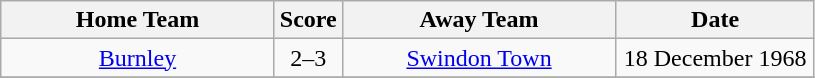<table class="wikitable" style="text-align:center;">
<tr>
<th width=175>Home Team</th>
<th width=20>Score</th>
<th width=175>Away Team</th>
<th width=125>Date</th>
</tr>
<tr>
<td><a href='#'>Burnley</a></td>
<td>2–3</td>
<td><a href='#'>Swindon Town</a></td>
<td>18 December 1968</td>
</tr>
<tr>
</tr>
</table>
